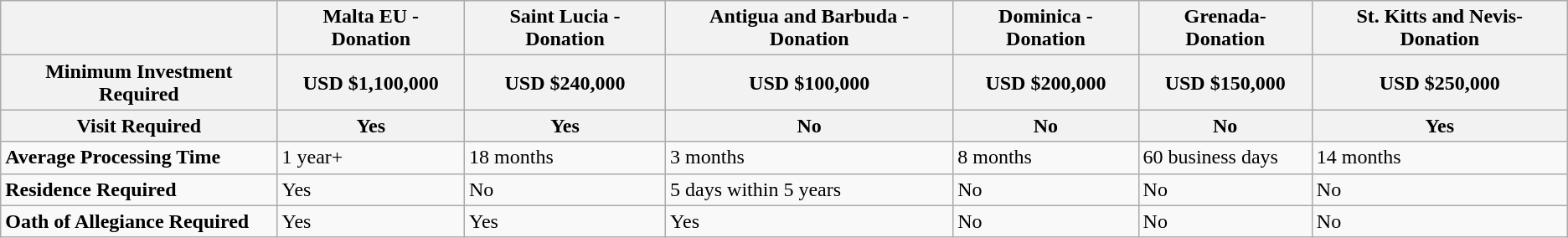<table class="wikitable">
<tr>
<th></th>
<th>Malta EU  - Donation</th>
<th>Saint Lucia - Donation</th>
<th>Antigua and Barbuda - Donation</th>
<th>Dominica - Donation</th>
<th>Grenada- Donation</th>
<th>St. Kitts and Nevis- Donation</th>
</tr>
<tr>
<th>Minimum Investment Required</th>
<th>USD $1,100,000</th>
<th>USD $240,000</th>
<th>USD $100,000</th>
<th>USD $200,000</th>
<th>USD $150,000</th>
<th>USD $250,000</th>
</tr>
<tr>
<th>Visit Required</th>
<th>Yes</th>
<th>Yes</th>
<th>No</th>
<th>No</th>
<th>No</th>
<th>Yes</th>
</tr>
<tr>
<td><strong>Average Processing Time</strong></td>
<td>1 year+</td>
<td>18 months</td>
<td>3 months</td>
<td>8 months</td>
<td>60 business days</td>
<td>14 months</td>
</tr>
<tr>
<td><strong>Residence Required</strong></td>
<td>Yes</td>
<td>No</td>
<td>5 days within 5 years</td>
<td>No</td>
<td>No</td>
<td>No</td>
</tr>
<tr>
<td><strong>Oath of Allegiance Required</strong></td>
<td>Yes</td>
<td>Yes</td>
<td>Yes</td>
<td>No</td>
<td>No</td>
<td>No</td>
</tr>
</table>
